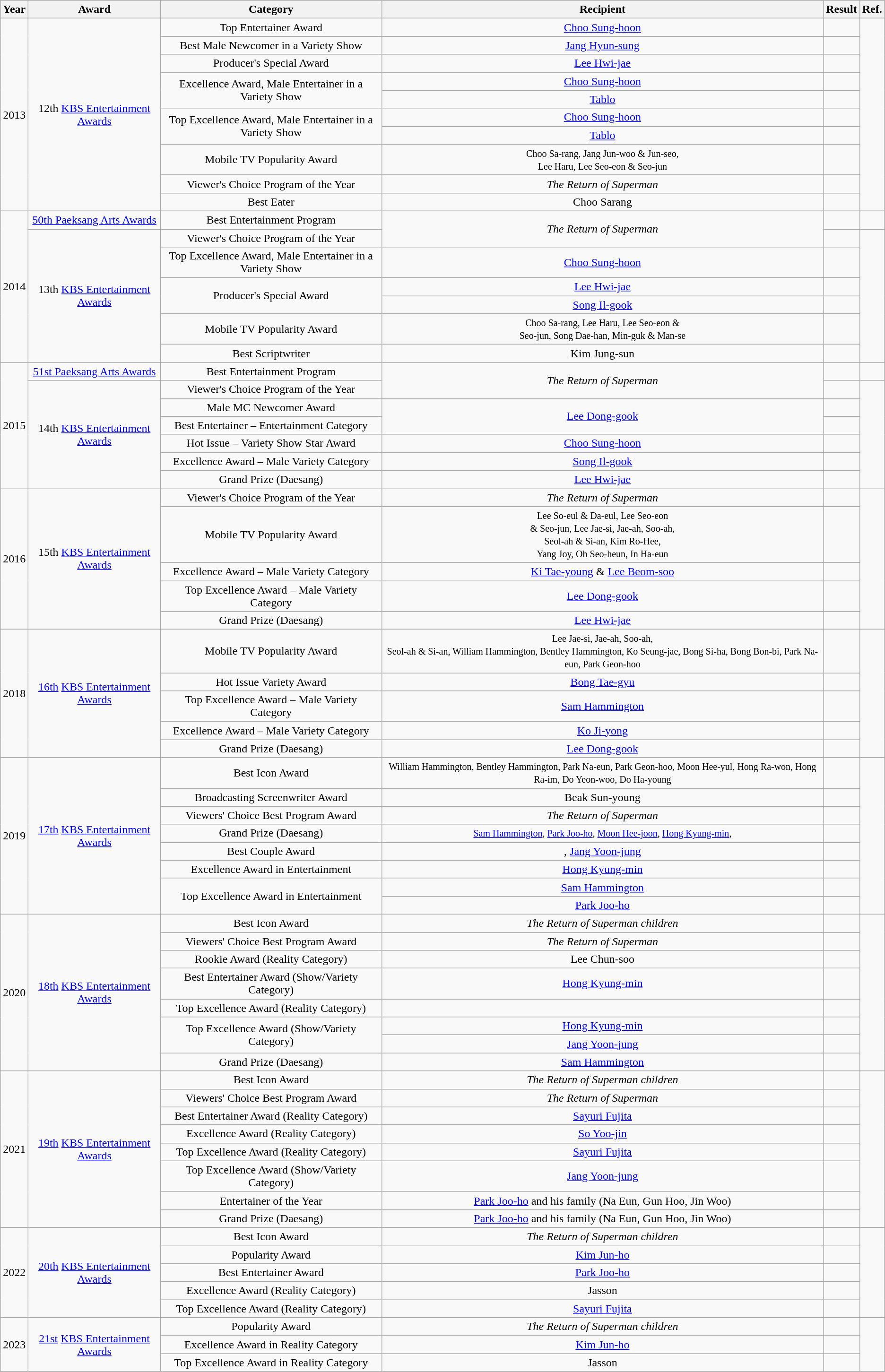<table class="wikitable" style="text-align: center;">
<tr>
<th>Year</th>
<th>Award</th>
<th>Category</th>
<th>Recipient</th>
<th>Result</th>
<th>Ref.</th>
</tr>
<tr>
<td rowspan="10">2013</td>
<td rowspan="10">12th <a href='#'>KBS Entertainment Awards</a></td>
<td>Top Entertainer Award</td>
<td><a href='#'>Choo Sung-hoon</a></td>
<td></td>
<td rowspan="10"></td>
</tr>
<tr>
<td>Best Male Newcomer in a Variety Show</td>
<td><a href='#'>Jang Hyun-sung</a></td>
<td></td>
</tr>
<tr>
<td>Producer's Special Award</td>
<td><a href='#'>Lee Hwi-jae</a></td>
<td></td>
</tr>
<tr>
<td rowspan="2">Excellence Award, Male Entertainer in a Variety Show</td>
<td><a href='#'>Choo Sung-hoon</a></td>
<td></td>
</tr>
<tr>
<td><a href='#'>Tablo</a></td>
<td></td>
</tr>
<tr>
<td rowspan="2">Top Excellence Award, Male Entertainer in a Variety Show</td>
<td><a href='#'>Choo Sung-hoon</a></td>
<td></td>
</tr>
<tr>
<td><a href='#'>Tablo</a></td>
<td></td>
</tr>
<tr>
<td>Mobile TV Popularity Award</td>
<td><small>Choo Sa-rang, Jang Jun-woo & Jun-seo, <br> Lee Haru, Lee Seo-eon & Seo-jun</small></td>
<td></td>
</tr>
<tr>
<td>Viewer's Choice Program of the Year</td>
<td><em>The Return of Superman</em></td>
<td></td>
</tr>
<tr>
<td>Best Eater</td>
<td>Choo Sarang</td>
<td></td>
</tr>
<tr>
<td rowspan="7">2014</td>
<td><a href='#'>50th Paeksang Arts Awards</a></td>
<td>Best Entertainment Program</td>
<td rowspan="2"><em>The Return of Superman</em></td>
<td></td>
<td></td>
</tr>
<tr>
<td rowspan="6">13th <a href='#'>KBS Entertainment Awards</a></td>
<td>Viewer's Choice Program of the Year</td>
<td></td>
<td rowspan="6"></td>
</tr>
<tr>
<td>Top Excellence Award, Male Entertainer in a Variety Show</td>
<td><a href='#'>Choo Sung-hoon</a></td>
<td></td>
</tr>
<tr>
<td rowspan="2">Producer's Special Award</td>
<td><a href='#'>Lee Hwi-jae</a></td>
<td></td>
</tr>
<tr>
<td><a href='#'>Song Il-gook</a></td>
<td></td>
</tr>
<tr>
<td>Mobile TV Popularity Award</td>
<td><small>Choo Sa-rang, Lee Haru, Lee Seo-eon & <br> Seo-jun, Song Dae-han, Min-guk & Man-se</small></td>
<td></td>
</tr>
<tr>
<td>Best Scriptwriter</td>
<td>Kim Jung-sun</td>
<td></td>
</tr>
<tr>
<td rowspan="7">2015</td>
<td><a href='#'>51st Paeksang Arts Awards</a></td>
<td>Best Entertainment Program</td>
<td rowspan="2"><em>The Return of Superman</em></td>
<td></td>
<td></td>
</tr>
<tr>
<td rowspan="6">14th <a href='#'>KBS Entertainment Awards</a></td>
<td>Viewer's Choice Program of the Year</td>
<td></td>
<td rowspan="6"></td>
</tr>
<tr>
<td>Male MC Newcomer Award</td>
<td rowspan="2"><a href='#'>Lee Dong-gook</a></td>
<td></td>
</tr>
<tr>
<td>Best Entertainer – Entertainment Category</td>
<td></td>
</tr>
<tr>
<td>Hot Issue – Variety Show Star Award</td>
<td><a href='#'>Choo Sung-hoon</a></td>
<td></td>
</tr>
<tr>
<td>Excellence Award – Male Variety Category</td>
<td><a href='#'>Song Il-gook</a></td>
<td></td>
</tr>
<tr>
<td>Grand Prize (Daesang)</td>
<td><a href='#'>Lee Hwi-jae</a></td>
<td></td>
</tr>
<tr>
<td rowspan="5">2016</td>
<td rowspan="5">15th <a href='#'>KBS Entertainment Awards</a></td>
<td>Viewer's Choice Program of the Year</td>
<td><em>The Return of Superman</em></td>
<td></td>
<td rowspan="5"></td>
</tr>
<tr>
<td>Mobile TV Popularity Award</td>
<td><small>Lee So-eul & Da-eul, Lee Seo-eon <br> & Seo-jun, Lee Jae-si, Jae-ah, Soo-ah, <br> Seol-ah & Si-an, Kim Ro-Hee, <br> Yang Joy, Oh Seo-heun, In Ha-eun  </small></td>
<td></td>
</tr>
<tr>
<td>Excellence Award – Male Variety Category</td>
<td><a href='#'>Ki Tae-young</a> & <a href='#'>Lee Beom-soo</a></td>
<td></td>
</tr>
<tr>
<td>Top Excellence Award – Male Variety Category</td>
<td><a href='#'>Lee Dong-gook</a></td>
<td></td>
</tr>
<tr>
<td>Grand Prize (Daesang)</td>
<td><a href='#'>Lee Hwi-jae</a></td>
<td></td>
</tr>
<tr>
<td rowspan="5">2018</td>
<td rowspan="5"><a href='#'>16th</a> <a href='#'>KBS Entertainment Awards</a></td>
<td>Mobile TV Popularity Award</td>
<td><small>Lee Jae-si, Jae-ah, Soo-ah, <br> Seol-ah & Si-an, William Hammington, Bentley Hammington, Ko Seung-jae, Bong Si-ha, Bong Bon-bi, Park Na-eun, Park Geon-hoo</small></td>
<td></td>
<td rowspan="5"></td>
</tr>
<tr>
<td>Hot Issue Variety Award</td>
<td><a href='#'>Bong Tae-gyu</a></td>
<td></td>
</tr>
<tr>
<td>Top Excellence Award – Male Variety Category</td>
<td><a href='#'>Sam Hammington</a></td>
<td></td>
</tr>
<tr>
<td>Excellence Award – Male Variety Category</td>
<td><a href='#'>Ko Ji-yong</a></td>
<td></td>
</tr>
<tr>
<td>Grand Prize (Daesang)</td>
<td><a href='#'>Lee Dong-gook</a></td>
<td></td>
</tr>
<tr>
<td rowspan="8">2019</td>
<td rowspan="8"><a href='#'>17th</a> <a href='#'>KBS Entertainment Awards</a></td>
<td>Best Icon Award</td>
<td><small>William Hammington, Bentley Hammington, Park Na-eun, Park Geon-hoo, Moon Hee-yul, Hong Ra-won, Hong Ra-im, Do Yeon-woo, Do Ha-young</small></td>
<td></td>
<td rowspan="8"></td>
</tr>
<tr>
<td>Broadcasting Screenwriter Award</td>
<td>Beak Sun-young</td>
<td></td>
</tr>
<tr>
<td>Viewers' Choice Best Program Award</td>
<td><em>The Return of Superman</em></td>
<td></td>
</tr>
<tr>
<td>Grand Prize (Daesang)</td>
<td><small><a href='#'>Sam Hammington</a>, <a href='#'>Park Joo-ho</a>, <a href='#'>Moon Hee-joon</a>, <a href='#'>Hong Kyung-min</a>, </small></td>
<td></td>
</tr>
<tr>
<td>Best Couple Award</td>
<td>, <a href='#'>Jang Yoon-jung</a></td>
<td></td>
</tr>
<tr>
<td>Excellence Award in Entertainment</td>
<td><a href='#'>Hong Kyung-min</a></td>
<td></td>
</tr>
<tr>
<td rowspan=2>Top Excellence Award in Entertainment</td>
<td><a href='#'>Sam Hammington</a></td>
<td></td>
</tr>
<tr>
<td><a href='#'>Park Joo-ho</a></td>
<td></td>
</tr>
<tr>
<td rowspan="8">2020</td>
<td rowspan="8"><a href='#'>18th</a> <a href='#'>KBS Entertainment Awards</a></td>
<td>Best Icon Award</td>
<td><em>The Return of Superman children</em></td>
<td></td>
<td rowspan="8"></td>
</tr>
<tr>
<td>Viewers' Choice Best Program Award</td>
<td><em>The Return of Superman</em></td>
<td></td>
</tr>
<tr>
<td>Rookie Award (Reality Category)</td>
<td>Lee Chun-soo</td>
<td></td>
</tr>
<tr>
<td>Best Entertainer Award (Show/Variety Category)</td>
<td><a href='#'>Hong Kyung-min</a></td>
<td></td>
</tr>
<tr>
<td>Top Excellence Award (Reality Category)</td>
<td></td>
<td></td>
</tr>
<tr>
<td rowspan="2">Top Excellence Award (Show/Variety Category)</td>
<td><a href='#'>Hong Kyung-min</a></td>
<td></td>
</tr>
<tr>
<td><a href='#'>Jang Yoon-jung</a></td>
<td></td>
</tr>
<tr>
<td>Grand Prize (Daesang)</td>
<td><a href='#'>Sam Hammington</a></td>
<td></td>
</tr>
<tr>
<td rowspan="8">2021</td>
<td rowspan="8"><a href='#'>19th</a> <a href='#'>KBS Entertainment Awards</a></td>
<td>Best Icon Award</td>
<td><em>The Return of Superman children</em></td>
<td></td>
<td rowspan="8"></td>
</tr>
<tr>
<td>Viewers' Choice Best Program Award</td>
<td><em>The Return of Superman</em></td>
<td></td>
</tr>
<tr>
<td>Best Entertainer Award (Reality Category)</td>
<td><a href='#'>Sayuri Fujita</a></td>
<td></td>
</tr>
<tr>
<td>Excellence Award (Reality Category)</td>
<td><a href='#'>So Yoo-jin</a></td>
<td></td>
</tr>
<tr>
<td>Top Excellence Award (Reality Category)</td>
<td><a href='#'>Sayuri Fujita</a></td>
<td></td>
</tr>
<tr>
<td rowspan="1">Top Excellence Award (Show/Variety Category)</td>
<td><a href='#'>Jang Yoon-jung</a></td>
<td></td>
</tr>
<tr>
<td>Entertainer of the Year</td>
<td><a href='#'>Park Joo-ho</a> and his family (Na Eun, Gun Hoo, Jin Woo)</td>
<td></td>
</tr>
<tr>
<td>Grand Prize (Daesang)</td>
<td><a href='#'>Park Joo-ho</a> and his family (Na Eun, Gun Hoo, Jin Woo)</td>
<td></td>
</tr>
<tr>
<td rowspan="5">2022</td>
<td rowspan="5"><a href='#'>20th</a> <a href='#'>KBS Entertainment Awards</a></td>
<td>Best Icon Award</td>
<td><em>The Return of Superman children</em></td>
<td></td>
<td rowspan="5"></td>
</tr>
<tr>
<td>Popularity Award</td>
<td><a href='#'>Kim Jun-ho</a></td>
<td></td>
</tr>
<tr>
<td>Best Entertainer Award</td>
<td><a href='#'>Park Joo-ho</a></td>
<td></td>
</tr>
<tr>
<td>Excellence Award (Reality Category)</td>
<td>Jasson</td>
<td></td>
</tr>
<tr>
<td>Top Excellence Award (Reality Category)</td>
<td><a href='#'>Sayuri Fujita</a></td>
<td></td>
</tr>
<tr>
<td rowspan="5">2023</td>
<td rowspan="5"><a href='#'>21st</a> <a href='#'>KBS Entertainment Awards</a></td>
</tr>
<tr>
<td>Popularity Award</td>
<td><em>The Return of Superman children</em></td>
<td></td>
<td rowspan="5"></td>
</tr>
<tr>
<td>Excellence Award in Reality Category</td>
<td><a href='#'>Kim Jun-ho</a></td>
<td></td>
</tr>
<tr>
<td>Top Excellence Award in Reality Category</td>
<td>Jasson</td>
<td></td>
</tr>
</table>
